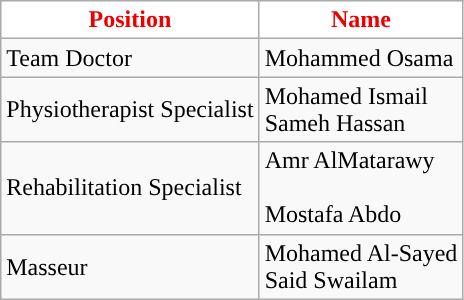<table class="wikitable">
<tr>
<th style="background:#FFFFFF; color:#E00; ">Position</th>
<th style="background:#FFFFFF; color:#E00; ">Name</th>
</tr>
<tr>
<td>Team Doctor</td>
<td> Mohammed Osama</td>
</tr>
<tr>
<td>Physiotherapist Specialist</td>
<td> Mohamed Ismail <br>  Sameh Hassan <br></td>
</tr>
<tr>
<td>Rehabilitation Specialist</td>
<td> Amr AlMatarawy <br><br> Mostafa Abdo</td>
</tr>
<tr>
<td>Masseur</td>
<td> Mohamed Al-Sayed <br>  Said Swailam</td>
</tr>
</table>
